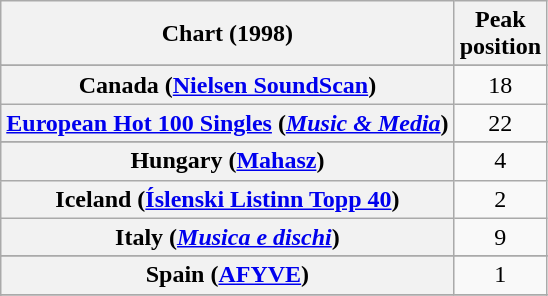<table class="wikitable sortable plainrowheaders" style="text-align:center">
<tr>
<th>Chart (1998)</th>
<th>Peak<br>position</th>
</tr>
<tr>
</tr>
<tr>
</tr>
<tr>
</tr>
<tr>
<th scope="row">Canada (<a href='#'>Nielsen SoundScan</a>)</th>
<td>18</td>
</tr>
<tr>
<th scope="row"><a href='#'>European Hot 100 Singles</a> (<em><a href='#'>Music & Media</a></em>)</th>
<td>22</td>
</tr>
<tr>
</tr>
<tr>
</tr>
<tr>
<th scope="row">Hungary (<a href='#'>Mahasz</a>)</th>
<td>4</td>
</tr>
<tr>
<th scope="row">Iceland (<a href='#'>Íslenski Listinn Topp 40</a>)</th>
<td>2</td>
</tr>
<tr>
<th scope="row">Italy (<em><a href='#'>Musica e dischi</a></em>)</th>
<td>9</td>
</tr>
<tr>
</tr>
<tr>
</tr>
<tr>
</tr>
<tr>
</tr>
<tr>
<th scope="row">Spain (<a href='#'>AFYVE</a>)</th>
<td>1</td>
</tr>
<tr>
</tr>
<tr>
</tr>
<tr>
</tr>
</table>
